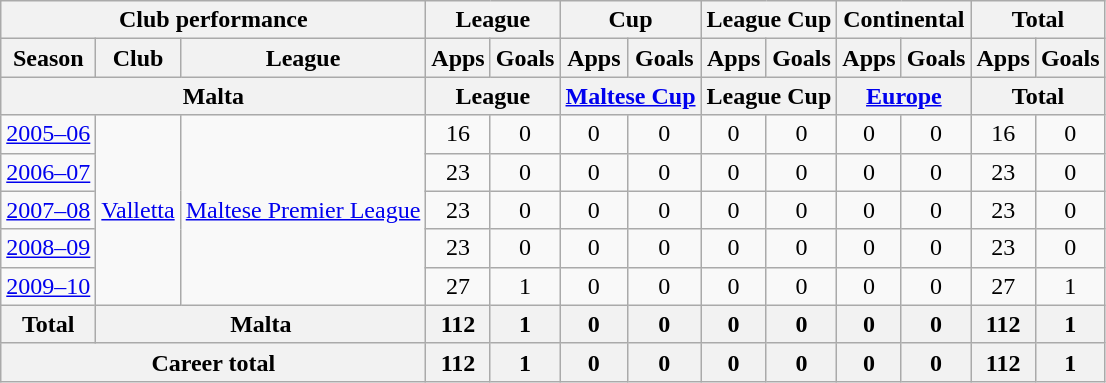<table class="wikitable" style="text-align:center">
<tr>
<th colspan=3>Club performance</th>
<th colspan=2>League</th>
<th colspan=2>Cup</th>
<th colspan=2>League Cup</th>
<th colspan=2>Continental</th>
<th colspan=2>Total</th>
</tr>
<tr>
<th>Season</th>
<th>Club</th>
<th>League</th>
<th>Apps</th>
<th>Goals</th>
<th>Apps</th>
<th>Goals</th>
<th>Apps</th>
<th>Goals</th>
<th>Apps</th>
<th>Goals</th>
<th>Apps</th>
<th>Goals</th>
</tr>
<tr>
<th colspan=3>Malta</th>
<th colspan=2>League</th>
<th colspan=2><a href='#'>Maltese Cup</a></th>
<th colspan=2>League Cup</th>
<th colspan=2><a href='#'>Europe</a></th>
<th colspan=2>Total</th>
</tr>
<tr>
<td><a href='#'>2005–06</a></td>
<td rowspan="5"><a href='#'>Valletta</a></td>
<td rowspan="5"><a href='#'>Maltese Premier League</a></td>
<td>16</td>
<td>0</td>
<td>0</td>
<td>0</td>
<td>0</td>
<td>0</td>
<td>0</td>
<td>0</td>
<td>16</td>
<td>0</td>
</tr>
<tr>
<td><a href='#'>2006–07</a></td>
<td>23</td>
<td>0</td>
<td>0</td>
<td>0</td>
<td>0</td>
<td>0</td>
<td>0</td>
<td>0</td>
<td>23</td>
<td>0</td>
</tr>
<tr>
<td><a href='#'>2007–08</a></td>
<td>23</td>
<td>0</td>
<td>0</td>
<td>0</td>
<td>0</td>
<td>0</td>
<td>0</td>
<td>0</td>
<td>23</td>
<td>0</td>
</tr>
<tr>
<td><a href='#'>2008–09</a></td>
<td>23</td>
<td>0</td>
<td>0</td>
<td>0</td>
<td>0</td>
<td>0</td>
<td>0</td>
<td>0</td>
<td>23</td>
<td>0</td>
</tr>
<tr>
<td><a href='#'>2009–10</a></td>
<td>27</td>
<td>1</td>
<td>0</td>
<td>0</td>
<td>0</td>
<td>0</td>
<td>0</td>
<td>0</td>
<td>27</td>
<td>1</td>
</tr>
<tr>
<th rowspan=1>Total</th>
<th colspan=2>Malta</th>
<th>112</th>
<th>1</th>
<th>0</th>
<th>0</th>
<th>0</th>
<th>0</th>
<th>0</th>
<th>0</th>
<th>112</th>
<th>1</th>
</tr>
<tr>
<th colspan=3>Career total</th>
<th>112</th>
<th>1</th>
<th>0</th>
<th>0</th>
<th>0</th>
<th>0</th>
<th>0</th>
<th>0</th>
<th>112</th>
<th>1</th>
</tr>
</table>
